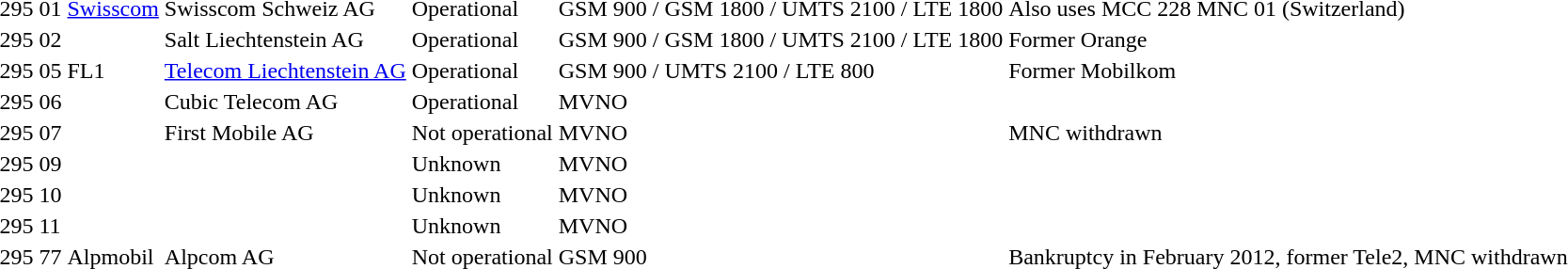<table>
<tr>
<td>295</td>
<td>01</td>
<td><a href='#'>Swisscom</a></td>
<td>Swisscom Schweiz AG</td>
<td>Operational</td>
<td>GSM 900 / GSM 1800 / UMTS 2100 / LTE 1800</td>
<td>Also uses MCC 228 MNC 01 (Switzerland)</td>
</tr>
<tr>
<td>295</td>
<td>02</td>
<td></td>
<td>Salt Liechtenstein AG</td>
<td>Operational</td>
<td>GSM 900 / GSM 1800 / UMTS 2100 / LTE 1800</td>
<td>Former Orange </td>
</tr>
<tr>
<td>295</td>
<td>05</td>
<td>FL1</td>
<td><a href='#'>Telecom Liechtenstein AG</a></td>
<td>Operational</td>
<td>GSM 900 / UMTS 2100 / LTE 800</td>
<td>Former Mobilkom </td>
</tr>
<tr>
<td>295</td>
<td>06</td>
<td></td>
<td>Cubic Telecom AG</td>
<td>Operational</td>
<td>MVNO</td>
<td></td>
</tr>
<tr>
<td>295</td>
<td>07</td>
<td></td>
<td>First Mobile AG</td>
<td>Not operational</td>
<td>MVNO</td>
<td> MNC withdrawn</td>
</tr>
<tr>
<td>295</td>
<td>09</td>
<td></td>
<td></td>
<td>Unknown</td>
<td>MVNO</td>
<td></td>
</tr>
<tr>
<td>295</td>
<td>10</td>
<td></td>
<td></td>
<td>Unknown</td>
<td>MVNO</td>
<td></td>
</tr>
<tr>
<td>295</td>
<td>11</td>
<td></td>
<td></td>
<td>Unknown</td>
<td>MVNO</td>
<td></td>
</tr>
<tr>
<td>295</td>
<td>77</td>
<td>Alpmobil</td>
<td>Alpcom AG</td>
<td>Not operational</td>
<td>GSM 900</td>
<td>Bankruptcy in February 2012, former Tele2, MNC withdrawn</td>
</tr>
</table>
